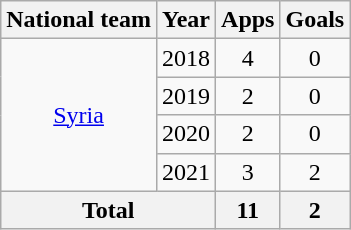<table class="wikitable" style="text-align:center">
<tr>
<th>National team</th>
<th>Year</th>
<th>Apps</th>
<th>Goals</th>
</tr>
<tr>
<td rowspan="4"><a href='#'>Syria</a></td>
<td>2018</td>
<td>4</td>
<td>0</td>
</tr>
<tr>
<td>2019</td>
<td>2</td>
<td>0</td>
</tr>
<tr>
<td>2020</td>
<td>2</td>
<td>0</td>
</tr>
<tr>
<td>2021</td>
<td>3</td>
<td>2</td>
</tr>
<tr>
<th colspan="2">Total</th>
<th>11</th>
<th>2</th>
</tr>
</table>
